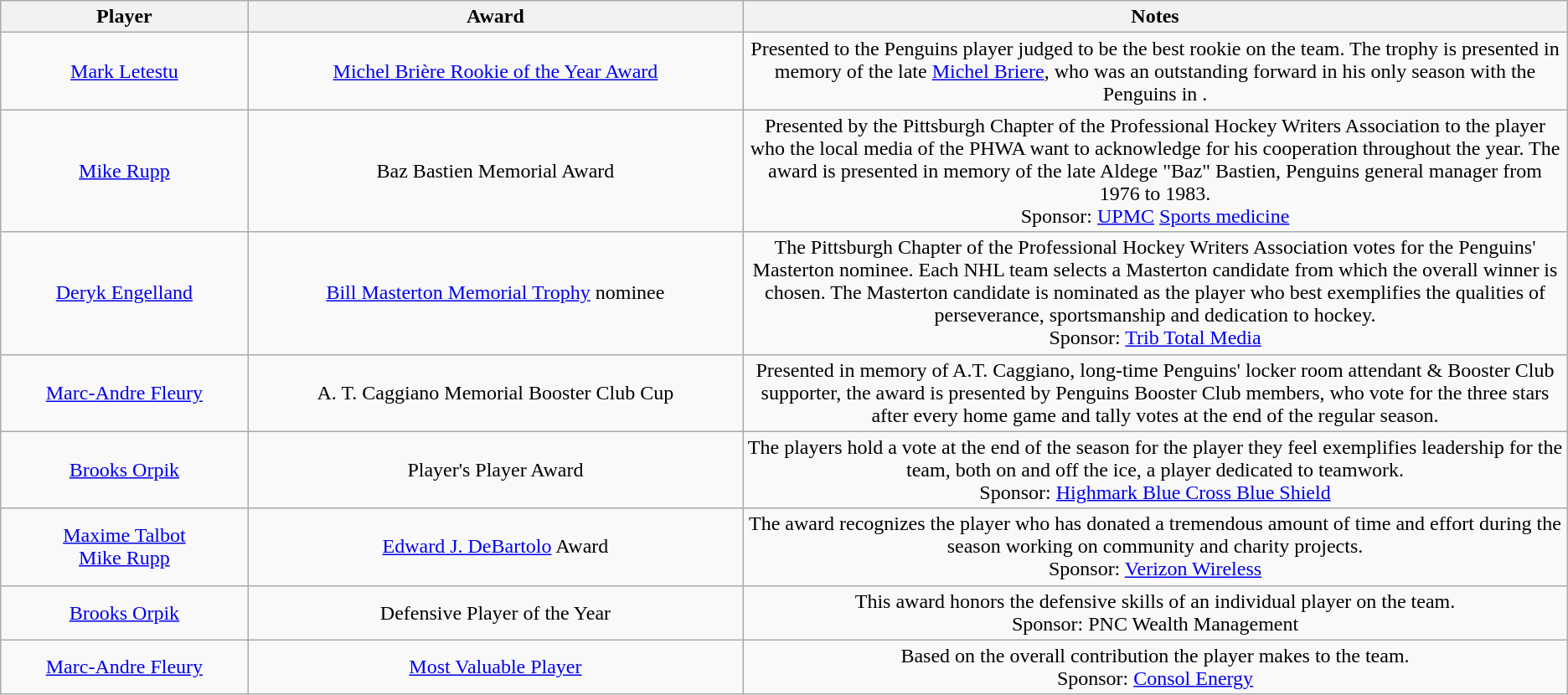<table class="wikitable" border="1">
<tr>
<th width="15%">Player</th>
<th width="30%">Award</th>
<th width="50%">Notes</th>
</tr>
<tr style="text-align:center;">
<td><a href='#'>Mark Letestu</a></td>
<td><a href='#'>Michel Brière Rookie of the Year Award</a></td>
<td>Presented to the Penguins player judged to be the best rookie on the team. The trophy is presented in memory of the late <a href='#'>Michel Briere</a>, who was an outstanding forward in his only season with the Penguins in .</td>
</tr>
<tr style="text-align:center;">
<td><a href='#'>Mike Rupp</a></td>
<td>Baz Bastien Memorial Award</td>
<td>Presented by the Pittsburgh Chapter of the Professional Hockey Writers Association to the player who the local media of the PHWA want to acknowledge for his cooperation throughout the year. The award is presented in memory of the late Aldege "Baz" Bastien, Penguins general manager from 1976 to 1983. <br>Sponsor: <a href='#'>UPMC</a> <a href='#'>Sports medicine</a></td>
</tr>
<tr style="text-align:center;">
<td><a href='#'>Deryk Engelland</a></td>
<td><a href='#'>Bill Masterton Memorial Trophy</a> nominee</td>
<td>The Pittsburgh Chapter of the Professional Hockey Writers Association votes for the Penguins' Masterton nominee. Each NHL team selects a Masterton candidate from which the overall winner is chosen. The Masterton candidate is nominated as the player who best exemplifies the qualities of perseverance, sportsmanship and dedication to hockey. <br>Sponsor: <a href='#'>Trib Total Media</a></td>
</tr>
<tr style="text-align:center;">
<td><a href='#'>Marc-Andre Fleury</a></td>
<td>A. T. Caggiano Memorial Booster Club Cup</td>
<td>Presented in memory of A.T. Caggiano, long-time Penguins' locker room attendant & Booster Club supporter, the award is presented by Penguins Booster Club members, who vote for the three stars after every home game and tally votes at the end of the regular season.</td>
</tr>
<tr style="text-align:center;">
<td><a href='#'>Brooks Orpik</a></td>
<td>Player's Player Award</td>
<td>The players hold a vote at the end of the season for the player they feel exemplifies leadership for the team, both on and off the ice, a player dedicated to teamwork. <br>Sponsor: <a href='#'>Highmark Blue Cross Blue Shield</a></td>
</tr>
<tr style="text-align:center;">
<td><a href='#'>Maxime Talbot</a><br><a href='#'>Mike Rupp</a></td>
<td><a href='#'>Edward J. DeBartolo</a> Award</td>
<td>The award recognizes the player who has donated a tremendous amount of time and effort during the season working on community and charity projects. <br> Sponsor: <a href='#'>Verizon Wireless</a></td>
</tr>
<tr style="text-align:center;">
<td><a href='#'>Brooks Orpik</a></td>
<td>Defensive Player of the Year</td>
<td>This award honors the defensive skills of an individual player on the team. <br> Sponsor: PNC Wealth Management</td>
</tr>
<tr style="text-align:center;">
<td><a href='#'>Marc-Andre Fleury</a></td>
<td><a href='#'>Most Valuable Player</a></td>
<td>Based on the overall contribution the player makes to the team. <br> Sponsor: <a href='#'>Consol Energy</a></td>
</tr>
</table>
